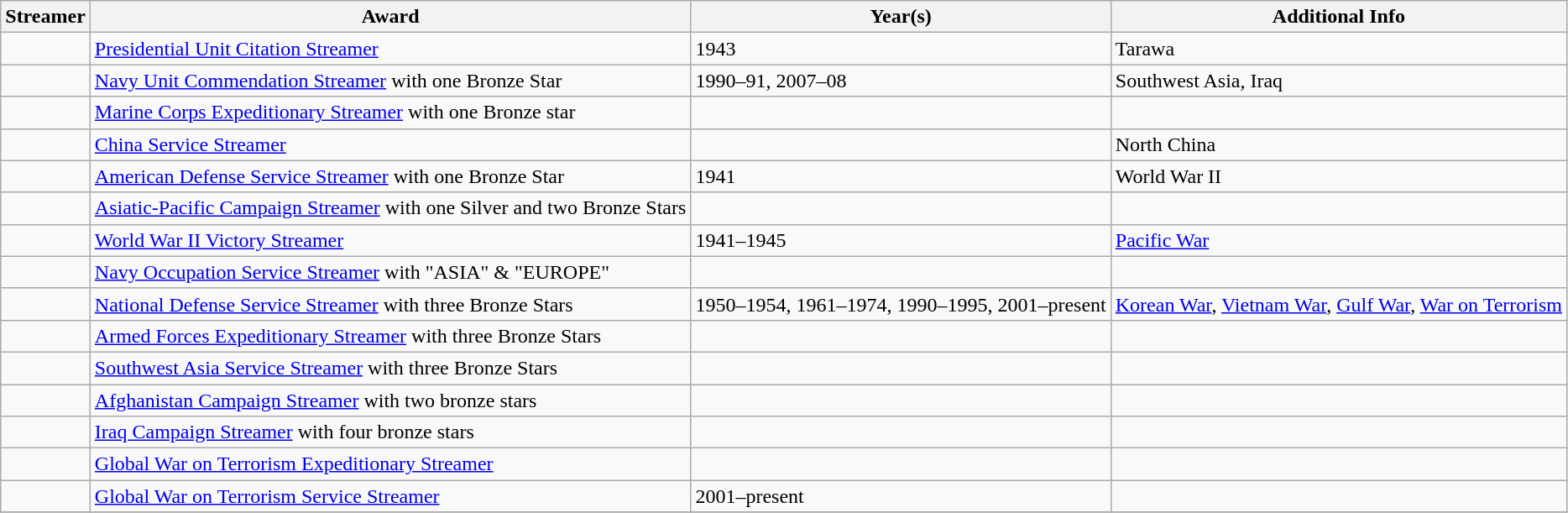<table class=wikitable>
<tr>
<th>Streamer</th>
<th>Award</th>
<th>Year(s)</th>
<th>Additional Info</th>
</tr>
<tr>
<td></td>
<td><a href='#'>Presidential Unit Citation Streamer</a></td>
<td>1943</td>
<td>Tarawa</td>
</tr>
<tr>
<td></td>
<td><a href='#'>Navy Unit Commendation Streamer</a> with one Bronze Star</td>
<td>1990–91, 2007–08</td>
<td>Southwest Asia, Iraq</td>
</tr>
<tr>
<td></td>
<td><a href='#'>Marine Corps Expeditionary Streamer</a> with one Bronze star</td>
<td><br></td>
<td><br></td>
</tr>
<tr>
<td></td>
<td><a href='#'>China Service Streamer</a></td>
<td><br></td>
<td>North China</td>
</tr>
<tr>
<td></td>
<td><a href='#'>American Defense Service Streamer</a> with one Bronze Star</td>
<td>1941</td>
<td>World War II</td>
</tr>
<tr>
<td></td>
<td><a href='#'>Asiatic-Pacific Campaign Streamer</a> with one Silver and two Bronze Stars</td>
<td><br></td>
<td><br></td>
</tr>
<tr>
<td></td>
<td><a href='#'>World War II Victory Streamer</a></td>
<td>1941–1945</td>
<td><a href='#'>Pacific War</a></td>
</tr>
<tr>
<td></td>
<td><a href='#'>Navy Occupation Service Streamer</a> with "ASIA" & "EUROPE"</td>
<td><br></td>
<td><br></td>
</tr>
<tr>
<td></td>
<td><a href='#'>National Defense Service Streamer</a> with three Bronze Stars</td>
<td>1950–1954, 1961–1974, 1990–1995, 2001–present</td>
<td><a href='#'>Korean War</a>, <a href='#'>Vietnam War</a>, <a href='#'>Gulf War</a>, <a href='#'>War on Terrorism</a></td>
</tr>
<tr>
<td></td>
<td><a href='#'>Armed Forces Expeditionary Streamer</a> with three Bronze Stars</td>
<td><br></td>
<td><br></td>
</tr>
<tr>
<td></td>
<td><a href='#'>Southwest Asia Service Streamer</a> with three Bronze Stars</td>
<td><br></td>
<td><br></td>
</tr>
<tr>
<td></td>
<td><a href='#'>Afghanistan Campaign Streamer</a> with two bronze stars</td>
<td><br></td>
<td><br></td>
</tr>
<tr>
<td></td>
<td><a href='#'>Iraq Campaign Streamer</a> with four bronze stars</td>
<td><br></td>
<td><br></td>
</tr>
<tr>
<td></td>
<td><a href='#'>Global War on Terrorism Expeditionary Streamer</a></td>
<td><br></td>
<td><br></td>
</tr>
<tr>
<td></td>
<td><a href='#'>Global War on Terrorism Service Streamer</a></td>
<td>2001–present</td>
<td><br></td>
</tr>
<tr>
</tr>
</table>
